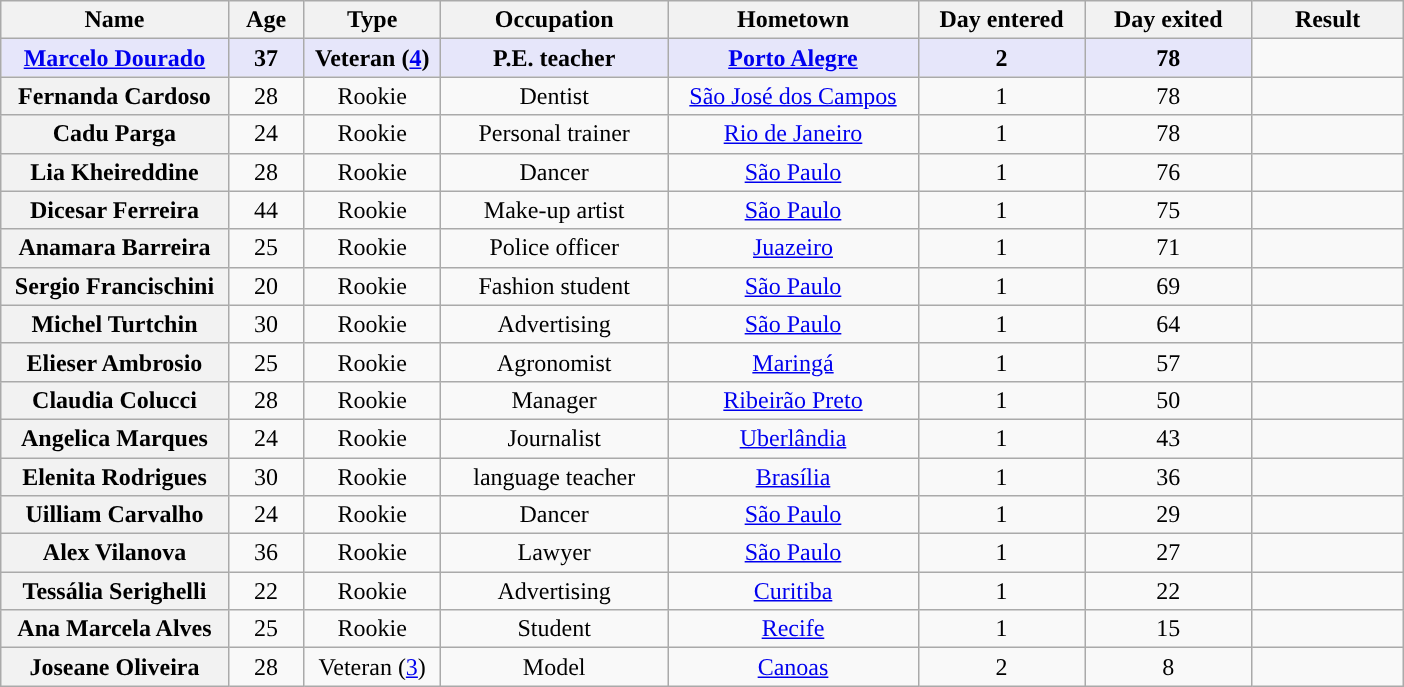<table class="wikitable sortable" style="text-align:center;">
<tr>
<th scope="col" width="15.0%">Name</th>
<th scope="col" width="05.0%">Age</th>
<th scope="col" width="09.0%">Type</th>
<th scope="col" width="15.0%">Occupation</th>
<th scope="col" width="16.5%">Hometown</th>
<th scope="col" width="11.0%">Day entered</th>
<th scope="col" width="11.0%">Day exited</th>
<th scope="col" width="10.0%">Result</th>
</tr>
<tr>
<td bgcolor="E6E6FA"><strong><a href='#'>Marcelo Dourado</a></strong></td>
<td bgcolor="E6E6FA"><strong>37</strong></td>
<td bgcolor="E6E6FA"><strong>Veteran (<a href='#'>4</a>)</strong></td>
<td bgcolor="E6E6FA"><strong>P.E. teacher</strong></td>
<td bgcolor="E6E6FA"><strong><a href='#'>Porto Alegre</a></strong></td>
<td bgcolor="E6E6FA"><strong>2</strong></td>
<td bgcolor="E6E6FA"><strong>78</strong></td>
<td></td>
</tr>
<tr>
<th>Fernanda Cardoso</th>
<td>28</td>
<td>Rookie</td>
<td>Dentist</td>
<td><a href='#'>São José dos Campos</a></td>
<td>1</td>
<td>78</td>
<td></td>
</tr>
<tr>
<th>Cadu Parga</th>
<td>24</td>
<td>Rookie</td>
<td>Personal trainer</td>
<td><a href='#'>Rio de Janeiro</a></td>
<td>1</td>
<td>78</td>
<td></td>
</tr>
<tr>
<th>Lia Kheireddine</th>
<td>28</td>
<td>Rookie</td>
<td>Dancer</td>
<td><a href='#'>São Paulo</a></td>
<td>1</td>
<td>76</td>
<td></td>
</tr>
<tr>
<th>Dicesar Ferreira</th>
<td>44</td>
<td>Rookie</td>
<td>Make-up artist</td>
<td><a href='#'>São Paulo</a></td>
<td>1</td>
<td>75</td>
<td></td>
</tr>
<tr>
<th>Anamara Barreira</th>
<td>25</td>
<td>Rookie</td>
<td>Police officer</td>
<td><a href='#'>Juazeiro</a></td>
<td>1</td>
<td>71</td>
<td></td>
</tr>
<tr>
<th>Sergio Francischini</th>
<td>20</td>
<td>Rookie</td>
<td>Fashion student</td>
<td><a href='#'>São Paulo</a></td>
<td>1</td>
<td>69</td>
<td></td>
</tr>
<tr>
<th>Michel Turtchin</th>
<td>30</td>
<td>Rookie</td>
<td>Advertising</td>
<td><a href='#'>São Paulo</a></td>
<td>1</td>
<td>64</td>
<td></td>
</tr>
<tr>
<th>Elieser Ambrosio</th>
<td>25</td>
<td>Rookie</td>
<td>Agronomist</td>
<td><a href='#'>Maringá</a></td>
<td>1</td>
<td>57</td>
<td></td>
</tr>
<tr>
<th>Claudia Colucci</th>
<td>28</td>
<td>Rookie</td>
<td>Manager</td>
<td><a href='#'>Ribeirão Preto</a></td>
<td>1</td>
<td>50</td>
<td></td>
</tr>
<tr>
<th>Angelica Marques</th>
<td>24</td>
<td>Rookie</td>
<td>Journalist</td>
<td><a href='#'>Uberlândia</a></td>
<td>1</td>
<td>43</td>
<td></td>
</tr>
<tr>
<th>Elenita Rodrigues</th>
<td>30</td>
<td>Rookie</td>
<td> language teacher</td>
<td><a href='#'>Brasília</a></td>
<td>1</td>
<td>36</td>
<td></td>
</tr>
<tr>
<th>Uilliam Carvalho</th>
<td>24</td>
<td>Rookie</td>
<td>Dancer</td>
<td><a href='#'>São Paulo</a></td>
<td>1</td>
<td>29</td>
<td></td>
</tr>
<tr>
<th>Alex Vilanova</th>
<td>36</td>
<td>Rookie</td>
<td>Lawyer</td>
<td><a href='#'>São Paulo</a></td>
<td>1</td>
<td>27</td>
<td></td>
</tr>
<tr>
<th>Tessália Serighelli</th>
<td>22</td>
<td>Rookie</td>
<td>Advertising</td>
<td><a href='#'>Curitiba</a></td>
<td>1</td>
<td>22</td>
<td></td>
</tr>
<tr>
<th>Ana Marcela Alves</th>
<td>25</td>
<td>Rookie</td>
<td>Student</td>
<td><a href='#'>Recife</a></td>
<td>1</td>
<td>15</td>
<td></td>
</tr>
<tr>
<th>Joseane Oliveira</th>
<td>28</td>
<td>Veteran (<a href='#'>3</a>)</td>
<td>Model</td>
<td><a href='#'>Canoas</a></td>
<td>2</td>
<td>8</td>
<td></td>
</tr>
</table>
